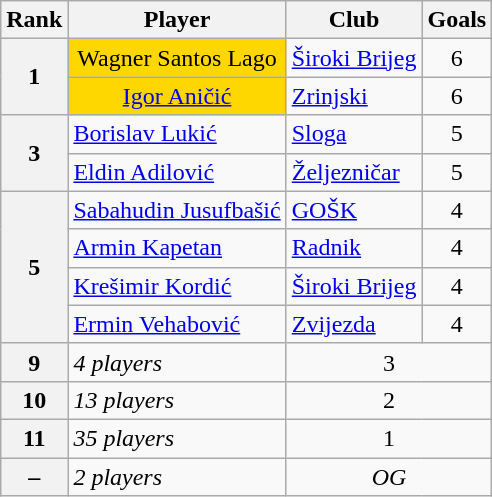<table class="wikitable" style="text-align:center">
<tr>
<th>Rank</th>
<th>Player</th>
<th>Club</th>
<th>Goals</th>
</tr>
<tr>
<th rowspan="2">1</th>
<td bgcolor=gold> Wagner Santos Lago</td>
<td align=left><a href='#'>Široki Brijeg</a></td>
<td>6</td>
</tr>
<tr>
<td bgcolor=gold> <a href='#'>Igor Aničić</a></td>
<td align=left><a href='#'>Zrinjski</a></td>
<td>6</td>
</tr>
<tr>
<th rowspan="2">3</th>
<td align=left> <a href='#'>Borislav Lukić</a></td>
<td align=left><a href='#'>Sloga</a></td>
<td>5</td>
</tr>
<tr>
<td align=left> <a href='#'>Eldin Adilović</a></td>
<td align=left><a href='#'>Željezničar</a></td>
<td>5</td>
</tr>
<tr>
<th rowspan="4">5</th>
<td align=left> <a href='#'>Sabahudin Jusufbašić</a></td>
<td align=left><a href='#'>GOŠK</a></td>
<td>4</td>
</tr>
<tr>
<td align=left> <a href='#'>Armin Kapetan</a></td>
<td align=left><a href='#'>Radnik</a></td>
<td>4</td>
</tr>
<tr>
<td align=left> <a href='#'>Krešimir Kordić</a></td>
<td align=left><a href='#'>Široki Brijeg</a></td>
<td>4</td>
</tr>
<tr>
<td align=left> <a href='#'>Ermin Vehabović</a></td>
<td align=left><a href='#'>Zvijezda</a></td>
<td>4</td>
</tr>
<tr>
<th>9</th>
<td align=left><em>4 players</em></td>
<td colspan=2>3</td>
</tr>
<tr>
<th>10</th>
<td align=left><em>13 players</em></td>
<td colspan=2>2</td>
</tr>
<tr>
<th>11</th>
<td align=left><em>35 players</em></td>
<td colspan=2>1</td>
</tr>
<tr>
<th>–</th>
<td align=left><em>2 players</em></td>
<td colspan=2><em>OG</em></td>
</tr>
</table>
